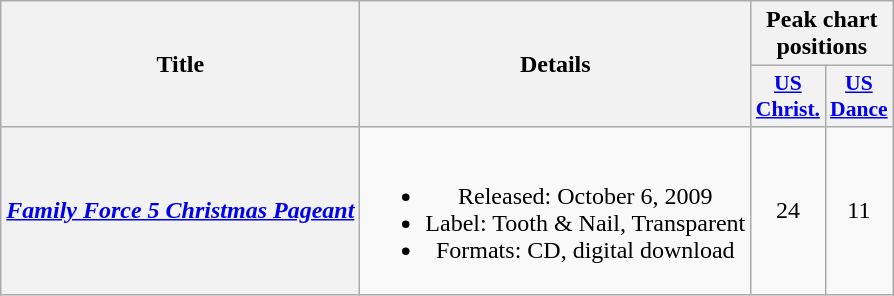<table class="wikitable plainrowheaders" style="text-align:center;">
<tr>
<th scope="col" rowspan="2">Title</th>
<th scope="col" rowspan="2">Details</th>
<th scope="col" colspan="2">Peak chart positions</th>
</tr>
<tr>
<th scope="col" style="width:2.5em;font-size:90%;"><a href='#'>US<br>Christ.</a><br></th>
<th scope="col" style="width:2.5em;font-size:90%;"><a href='#'>US<br>Dance</a><br></th>
</tr>
<tr>
<th scope="row"><em><a href='#'>Family Force 5 Christmas Pageant</a></em></th>
<td><br><ul><li>Released: October 6, 2009</li><li>Label: Tooth & Nail, Transparent</li><li>Formats: CD, digital download</li></ul></td>
<td>24</td>
<td>11</td>
</tr>
</table>
